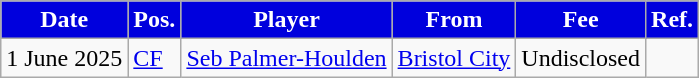<table class="wikitable plainrowheaders sortable">
<tr>
<th style="background:#0000DD;color:#FFFFFF;">Date</th>
<th style="background:#0000DD;color:#FFFFFF;">Pos.</th>
<th style="background:#0000DD;color:#FFFFFF;">Player</th>
<th style="background:#0000DD;color:#FFFFFF;">From</th>
<th style="background:#0000DD;color:#FFFFFF;">Fee</th>
<th style="background:#0000DD;color:#FFFFFF;">Ref.</th>
</tr>
<tr>
<td>1 June 2025</td>
<td><a href='#'>CF</a></td>
<td> <a href='#'>Seb Palmer-Houlden</a></td>
<td> <a href='#'>Bristol City</a></td>
<td>Undisclosed</td>
<td></td>
</tr>
</table>
